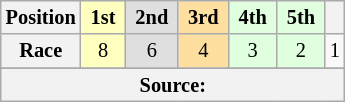<table class="wikitable" style="font-size: 85%; text-align:center">
<tr>
<th>Position</th>
<th style="background-color:#ffffbf"> 1st </th>
<th style="background-color:#dfdfdf"> 2nd </th>
<th style="background-color:#ffdf9f"> 3rd </th>
<th style="background-color:#dfffdf"> 4th </th>
<th style="background-color:#dfffdf"> 5th </th>
<th><a href='#'></a></th>
</tr>
<tr>
<th>Race</th>
<td style="background-color:#ffffbf">8</td>
<td style="background-color:#dfdfdf">6</td>
<td style="background-color:#ffdf9f">4</td>
<td style="background-color:#dfffdf">3</td>
<td style="background-color:#dfffdf">2</td>
<td>1</td>
</tr>
<tr>
</tr>
<tr class="sortbottom">
<th colspan="7">Source:</th>
</tr>
</table>
